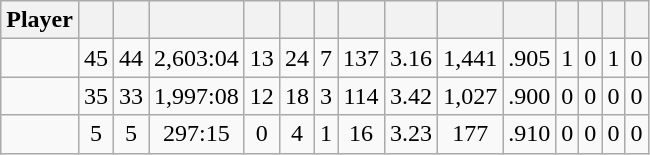<table class="wikitable sortable" style="text-align:center;">
<tr>
<th>Player</th>
<th></th>
<th></th>
<th></th>
<th></th>
<th></th>
<th></th>
<th></th>
<th></th>
<th></th>
<th></th>
<th></th>
<th></th>
<th></th>
<th></th>
</tr>
<tr>
<td></td>
<td>45</td>
<td>44</td>
<td>2,603:04</td>
<td>13</td>
<td>24</td>
<td>7</td>
<td>137</td>
<td>3.16</td>
<td>1,441</td>
<td>.905</td>
<td>1</td>
<td>0</td>
<td>1</td>
<td>0</td>
</tr>
<tr>
<td></td>
<td>35</td>
<td>33</td>
<td>1,997:08</td>
<td>12</td>
<td>18</td>
<td>3</td>
<td>114</td>
<td>3.42</td>
<td>1,027</td>
<td>.900</td>
<td>0</td>
<td>0</td>
<td>0</td>
<td>0</td>
</tr>
<tr>
<td></td>
<td>5</td>
<td>5</td>
<td>297:15</td>
<td>0</td>
<td>4</td>
<td>1</td>
<td>16</td>
<td>3.23</td>
<td>177</td>
<td>.910</td>
<td>0</td>
<td>0</td>
<td>0</td>
<td>0</td>
</tr>
</table>
